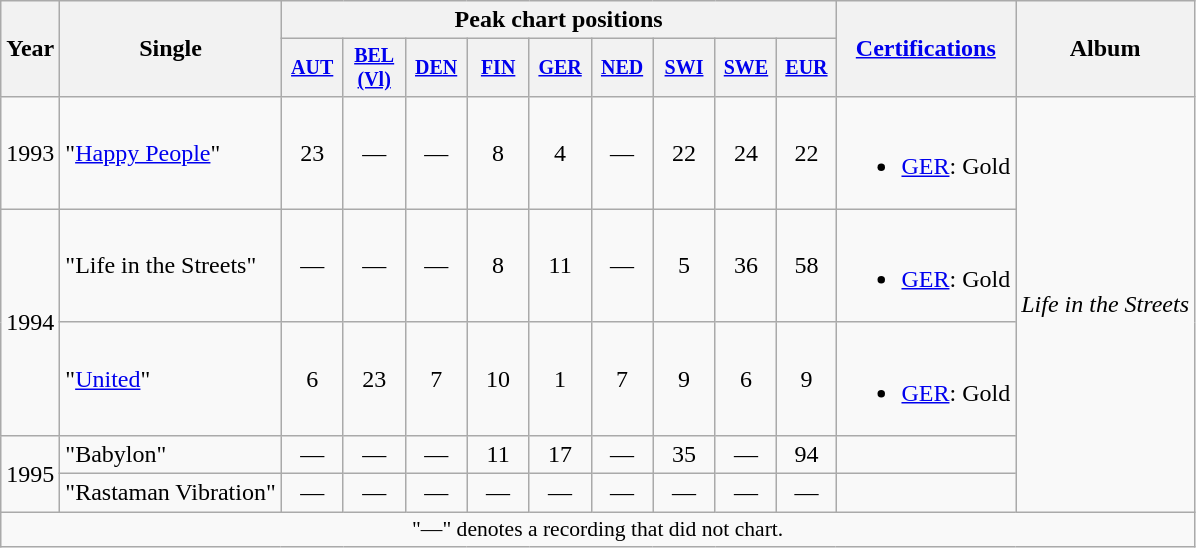<table class="wikitable" style="text-align:center;">
<tr>
<th rowspan="2">Year</th>
<th rowspan="2">Single</th>
<th colspan="9">Peak chart positions</th>
<th rowspan="2"><a href='#'>Certifications</a></th>
<th rowspan="2">Album</th>
</tr>
<tr style="font-size:smaller;">
<th style="width:35px;"><a href='#'>AUT</a><br></th>
<th style="width:35px;"><a href='#'>BEL<br>(Vl)</a><br></th>
<th style="width:35px;"><a href='#'>DEN</a><br></th>
<th style="width:35px;"><a href='#'>FIN</a><br></th>
<th style="width:35px;"><a href='#'>GER</a><br></th>
<th style="width:35px;"><a href='#'>NED</a><br></th>
<th style="width:35px;"><a href='#'>SWI</a><br></th>
<th style="width:35px;"><a href='#'>SWE</a><br></th>
<th width="33"><a href='#'>EUR</a></th>
</tr>
<tr>
<td>1993</td>
<td style="text-align:left;">"<a href='#'>Happy People</a>"</td>
<td>23</td>
<td>—</td>
<td>—</td>
<td>8</td>
<td>4</td>
<td>—</td>
<td>22</td>
<td>24</td>
<td>22</td>
<td><br><ul><li><a href='#'>GER</a>: Gold</li></ul></td>
<td style="text-align:left;" rowspan="5"><em>Life in the Streets</em></td>
</tr>
<tr>
<td rowspan=2>1994</td>
<td style="text-align:left;">"Life in the Streets"</td>
<td>—</td>
<td>—</td>
<td>—</td>
<td>8</td>
<td>11</td>
<td>—</td>
<td>5</td>
<td>36</td>
<td>58</td>
<td><br><ul><li><a href='#'>GER</a>: Gold</li></ul></td>
</tr>
<tr>
<td style="text-align:left;">"<a href='#'>United</a>"</td>
<td>6</td>
<td>23</td>
<td>7</td>
<td>10</td>
<td>1</td>
<td>7</td>
<td>9</td>
<td>6</td>
<td>9</td>
<td><br><ul><li><a href='#'>GER</a>: Gold</li></ul></td>
</tr>
<tr>
<td rowspan=2>1995</td>
<td style="text-align:left;">"Babylon"</td>
<td>—</td>
<td>—</td>
<td>—</td>
<td>11</td>
<td>17</td>
<td>—</td>
<td>35</td>
<td>—</td>
<td>94</td>
<td></td>
</tr>
<tr>
<td style="text-align:left;">"Rastaman Vibration"</td>
<td>—</td>
<td>—</td>
<td>—</td>
<td>—</td>
<td>—</td>
<td>—</td>
<td>—</td>
<td>—</td>
<td>—</td>
<td></td>
</tr>
<tr>
<td colspan="15" align="center" style="font-size:90%;">"—" denotes a recording that did not chart.</td>
</tr>
</table>
